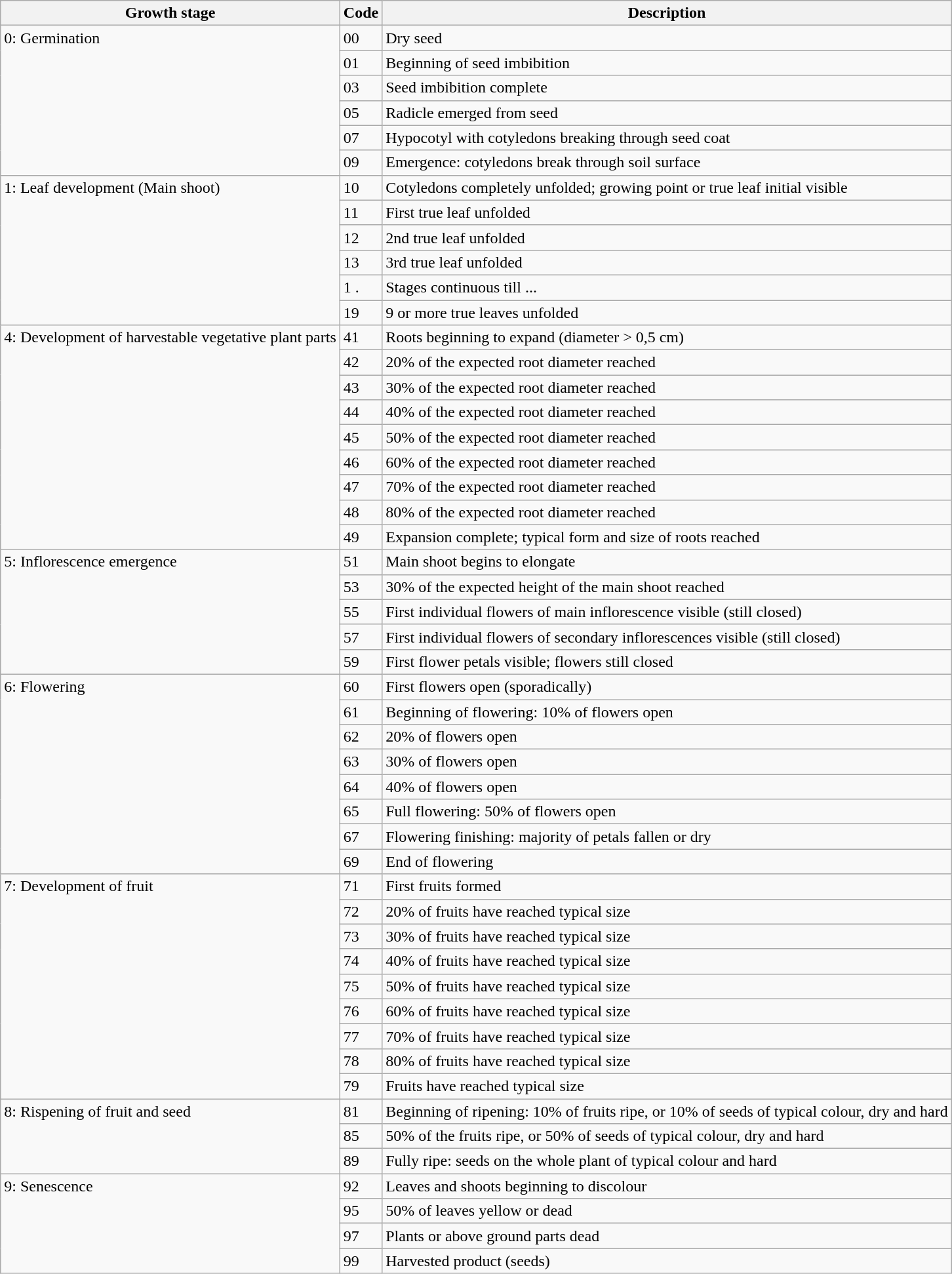<table class="wikitable" style="clear">
<tr>
<th>Growth stage</th>
<th>Code</th>
<th>Description</th>
</tr>
<tr>
<td rowspan="6" style="vertical-align:top">0: Germination</td>
<td>00</td>
<td>Dry seed</td>
</tr>
<tr>
<td>01</td>
<td>Beginning of seed imbibition</td>
</tr>
<tr>
<td>03</td>
<td>Seed imbibition complete</td>
</tr>
<tr>
<td>05</td>
<td>Radicle emerged from seed</td>
</tr>
<tr>
<td>07</td>
<td>Hypocotyl with cotyledons breaking through seed coat</td>
</tr>
<tr>
<td>09</td>
<td>Emergence: cotyledons break through soil surface</td>
</tr>
<tr>
<td rowspan="6" style="vertical-align:top">1: Leaf development (Main shoot)</td>
<td>10</td>
<td>Cotyledons completely unfolded; growing point or true leaf initial visible</td>
</tr>
<tr>
<td>11</td>
<td>First true leaf unfolded</td>
</tr>
<tr>
<td>12</td>
<td>2nd true leaf unfolded</td>
</tr>
<tr>
<td>13</td>
<td>3rd true leaf unfolded</td>
</tr>
<tr>
<td>1 .</td>
<td>Stages continuous till ...</td>
</tr>
<tr>
<td>19</td>
<td>9 or more true leaves unfolded</td>
</tr>
<tr>
<td rowspan="9" style="vertical-align:top">4: Development of harvestable vegetative plant parts</td>
<td>41</td>
<td>Roots beginning to expand (diameter > 0,5 cm)</td>
</tr>
<tr>
<td>42</td>
<td>20% of the expected root diameter reached</td>
</tr>
<tr>
<td>43</td>
<td>30% of the expected root diameter reached</td>
</tr>
<tr>
<td>44</td>
<td>40% of the expected root diameter reached</td>
</tr>
<tr>
<td>45</td>
<td>50% of the expected root diameter reached</td>
</tr>
<tr>
<td>46</td>
<td>60% of the expected root diameter reached</td>
</tr>
<tr>
<td>47</td>
<td>70% of the expected root diameter reached</td>
</tr>
<tr>
<td>48</td>
<td>80% of the expected root diameter reached</td>
</tr>
<tr>
<td>49</td>
<td>Expansion complete; typical form and size of roots reached</td>
</tr>
<tr>
<td rowspan="5" style="vertical-align:top">5: Inflorescence emergence</td>
<td>51</td>
<td>Main shoot begins to elongate</td>
</tr>
<tr>
<td>53</td>
<td>30% of the expected height of the main shoot reached</td>
</tr>
<tr>
<td>55</td>
<td>First individual flowers of main inflorescence visible (still closed)</td>
</tr>
<tr>
<td>57</td>
<td>First individual flowers of secondary inflorescences visible (still closed)</td>
</tr>
<tr>
<td>59</td>
<td>First flower petals visible; flowers still closed</td>
</tr>
<tr>
<td rowspan="8" style="vertical-align:top">6: Flowering</td>
<td>60</td>
<td>First flowers open (sporadically)</td>
</tr>
<tr>
<td>61</td>
<td>Beginning of flowering: 10% of flowers open</td>
</tr>
<tr>
<td>62</td>
<td>20% of flowers open</td>
</tr>
<tr>
<td>63</td>
<td>30% of flowers open</td>
</tr>
<tr>
<td>64</td>
<td>40% of flowers open</td>
</tr>
<tr>
<td>65</td>
<td>Full flowering: 50% of flowers open</td>
</tr>
<tr>
<td>67</td>
<td>Flowering finishing: majority of petals fallen or dry</td>
</tr>
<tr>
<td>69</td>
<td>End of flowering</td>
</tr>
<tr>
<td rowspan="9" style="vertical-align:top">7: Development of fruit</td>
<td>71</td>
<td>First fruits formed</td>
</tr>
<tr>
<td>72</td>
<td>20% of fruits have reached typical size</td>
</tr>
<tr>
<td>73</td>
<td>30% of fruits have reached typical size</td>
</tr>
<tr>
<td>74</td>
<td>40% of fruits have reached typical size</td>
</tr>
<tr>
<td>75</td>
<td>50% of fruits have reached typical size</td>
</tr>
<tr>
<td>76</td>
<td>60% of fruits have reached typical size</td>
</tr>
<tr>
<td>77</td>
<td>70% of fruits have reached typical size</td>
</tr>
<tr>
<td>78</td>
<td>80% of fruits have reached typical size</td>
</tr>
<tr>
<td>79</td>
<td>Fruits have reached typical size</td>
</tr>
<tr>
<td rowspan="3" style="vertical-align:top">8: Rispening of fruit and seed</td>
<td>81</td>
<td>Beginning of ripening: 10% of fruits ripe, or 10% of seeds of typical colour, dry and hard</td>
</tr>
<tr>
<td>85</td>
<td>50% of the fruits ripe, or 50% of seeds of typical colour, dry and hard</td>
</tr>
<tr>
<td>89</td>
<td>Fully ripe: seeds on the whole plant of typical colour and hard</td>
</tr>
<tr>
<td rowspan="4" style="vertical-align:top">9: Senescence</td>
<td>92</td>
<td>Leaves and shoots beginning to discolour</td>
</tr>
<tr>
<td>95</td>
<td>50% of leaves yellow or dead</td>
</tr>
<tr>
<td>97</td>
<td>Plants or above ground parts dead</td>
</tr>
<tr>
<td>99</td>
<td>Harvested product (seeds)</td>
</tr>
</table>
